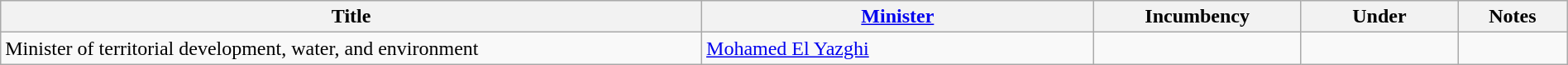<table class="wikitable" style="width:100%;">
<tr>
<th>Title</th>
<th style="width:25%;"><a href='#'>Minister</a></th>
<th style="width:160px;">Incumbency</th>
<th style="width:10%;">Under</th>
<th style="width:7%;">Notes</th>
</tr>
<tr>
<td>Minister of territorial development, water, and environment</td>
<td><a href='#'>Mohamed El Yazghi</a></td>
<td></td>
<td></td>
<td></td>
</tr>
</table>
